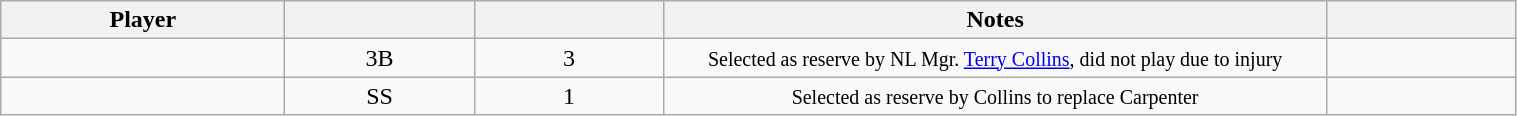<table class="wikitable" style="width:80%;">
<tr align=center>
<th style="width:15%;">Player</th>
<th style="width:10%;"></th>
<th style="width:10%;"></th>
<th style="width:35%;">Notes</th>
<th style="width:10%;"></th>
</tr>
<tr align=center>
<td></td>
<td>3B</td>
<td>3</td>
<td><small>Selected as reserve by NL Mgr. <a href='#'>Terry Collins</a>, did not play due to injury</small></td>
<td></td>
</tr>
<tr align=center>
<td></td>
<td>SS</td>
<td>1</td>
<td><small>Selected as reserve by Collins to replace Carpenter</small></td>
<td></td>
</tr>
</table>
